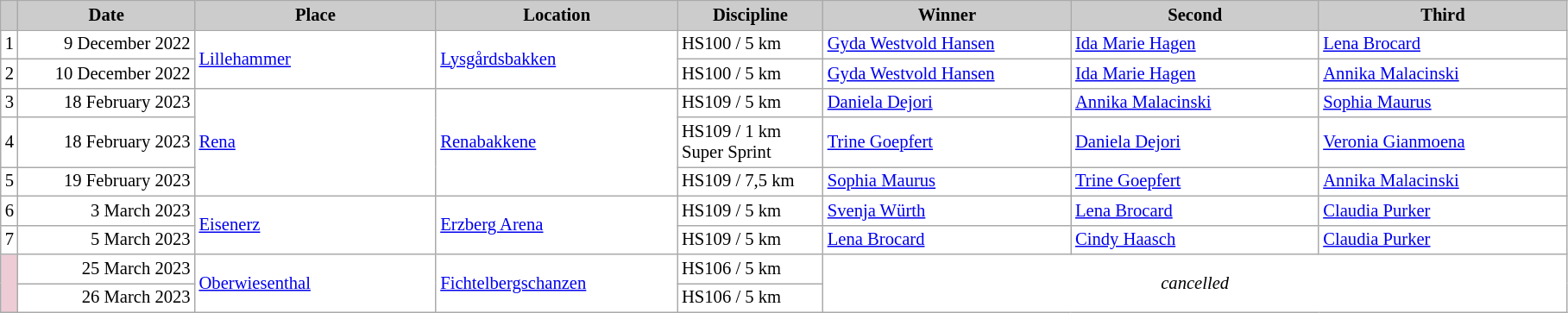<table class="wikitable plainrowheaders" style="background:#fff; font-size:86%; line-height:16px; border:grey solid 1px; border-collapse:collapse;">
<tr>
<th scope="col" style="background:#ccc; width=20 px;"></th>
<th scope="col" style="background:#ccc; width:130px;">Date</th>
<th scope="col" style="background:#ccc; width:180px;">Place</th>
<th scope="col" style="background:#ccc; width:180px;">Location</th>
<th scope="col" style="background:#ccc; width:106px;">Discipline</th>
<th scope="col" style="background:#ccc; width:185px;">Winner</th>
<th scope="col" style="background:#ccc; width:185px;">Second</th>
<th scope="col" style="background:#ccc; width:185px;">Third</th>
</tr>
<tr>
<td align="center">1</td>
<td align="right">9 December 2022</td>
<td rowspan=2> <a href='#'>Lillehammer</a></td>
<td rowspan=2><a href='#'>Lysgårdsbakken</a></td>
<td>HS100 / 5 km</td>
<td> <a href='#'>Gyda Westvold Hansen</a></td>
<td> <a href='#'>Ida Marie Hagen</a></td>
<td> <a href='#'>Lena Brocard</a></td>
</tr>
<tr>
<td align="center">2</td>
<td align="right">10 December 2022</td>
<td>HS100 / 5 km</td>
<td> <a href='#'>Gyda Westvold Hansen</a></td>
<td> <a href='#'>Ida Marie Hagen</a></td>
<td> <a href='#'>Annika Malacinski</a></td>
</tr>
<tr>
<td align="center">3</td>
<td align="right">18 February 2023</td>
<td rowspan=3> <a href='#'>Rena</a></td>
<td rowspan=3><a href='#'>Renabakkene</a></td>
<td>HS109 / 5 km</td>
<td> <a href='#'>Daniela Dejori</a></td>
<td> <a href='#'>Annika Malacinski</a></td>
<td> <a href='#'>Sophia Maurus</a></td>
</tr>
<tr>
<td align="center">4</td>
<td align="right">18 February 2023</td>
<td>HS109 / 1 km Super Sprint</td>
<td> <a href='#'>Trine Goepfert</a></td>
<td> <a href='#'>Daniela Dejori</a></td>
<td> <a href='#'>Veronia Gianmoena</a></td>
</tr>
<tr>
<td align="center">5</td>
<td align="right">19 February 2023</td>
<td>HS109 / 7,5 km</td>
<td> <a href='#'>Sophia Maurus</a></td>
<td> <a href='#'>Trine Goepfert</a></td>
<td> <a href='#'>Annika Malacinski</a></td>
</tr>
<tr>
<td align="center">6</td>
<td align="right">3 March 2023</td>
<td rowspan=2> <a href='#'>Eisenerz</a></td>
<td rowspan=2><a href='#'>Erzberg Arena</a></td>
<td>HS109 / 5 km</td>
<td> <a href='#'>Svenja Würth</a></td>
<td> <a href='#'>Lena Brocard</a></td>
<td> <a href='#'>Claudia Purker</a></td>
</tr>
<tr>
<td align="center">7</td>
<td align="right">5 March 2023</td>
<td>HS109 / 5 km</td>
<td> <a href='#'>Lena Brocard</a></td>
<td> <a href='#'>Cindy Haasch</a></td>
<td> <a href='#'>Claudia Purker</a></td>
</tr>
<tr>
<td rowspan=2 bgcolor="EDCCD5"></td>
<td align="right">25 March 2023</td>
<td rowspan=2> <a href='#'>Oberwiesenthal</a></td>
<td rowspan=2><a href='#'>Fichtelbergschanzen</a></td>
<td>HS106 / 5 km</td>
<td rowspan=2 colspan=3 align=center><em>cancelled</em></td>
</tr>
<tr>
<td align="right">26 March 2023</td>
<td>HS106 / 5 km</td>
</tr>
</table>
